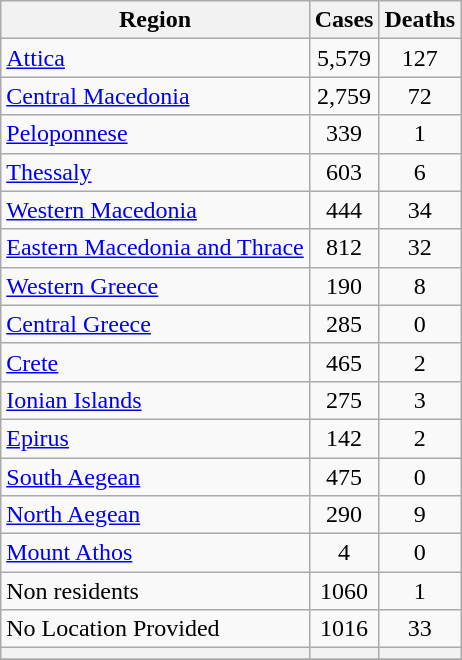<table class="wikitable sortable" style="text-align:center">
<tr>
<th><strong>Region</strong></th>
<th>Cases</th>
<th>Deaths</th>
</tr>
<tr>
<td align="left"><a href='#'>Attica</a></td>
<td>5,579</td>
<td>127</td>
</tr>
<tr>
<td align="left"><a href='#'>Central Macedonia</a></td>
<td>2,759</td>
<td>72</td>
</tr>
<tr>
<td align="left"><a href='#'>Peloponnese</a></td>
<td>339</td>
<td>1</td>
</tr>
<tr>
<td align="left"><a href='#'>Thessaly</a></td>
<td>603</td>
<td>6</td>
</tr>
<tr>
<td align="left"><a href='#'>Western Macedonia</a></td>
<td>444</td>
<td>34</td>
</tr>
<tr>
<td align="left"><a href='#'>Eastern Macedonia and Thrace</a></td>
<td>812</td>
<td>32</td>
</tr>
<tr>
<td align="left"><a href='#'>Western Greece</a></td>
<td>190</td>
<td>8</td>
</tr>
<tr>
<td align="left"><a href='#'>Central Greece</a></td>
<td>285</td>
<td>0</td>
</tr>
<tr>
<td align="left"><a href='#'>Crete</a></td>
<td>465</td>
<td>2</td>
</tr>
<tr>
<td align="left"><a href='#'>Ionian Islands</a></td>
<td>275</td>
<td>3</td>
</tr>
<tr>
<td align="left"><a href='#'>Epirus</a></td>
<td>142</td>
<td>2</td>
</tr>
<tr>
<td align="left"><a href='#'>South Aegean</a></td>
<td>475</td>
<td>0</td>
</tr>
<tr>
<td align="left"><a href='#'>North Aegean</a></td>
<td>290</td>
<td>9</td>
</tr>
<tr>
<td align="left"><a href='#'>Mount Athos</a></td>
<td>4</td>
<td>0</td>
</tr>
<tr>
<td align="left">Non residents</td>
<td>1060</td>
<td>1</td>
</tr>
<tr>
<td align="left">No Location Provided</td>
<td>1016</td>
<td>33</td>
</tr>
<tr !Total>
<th></th>
<th></th>
<th></th>
</tr>
<tr>
</tr>
</table>
